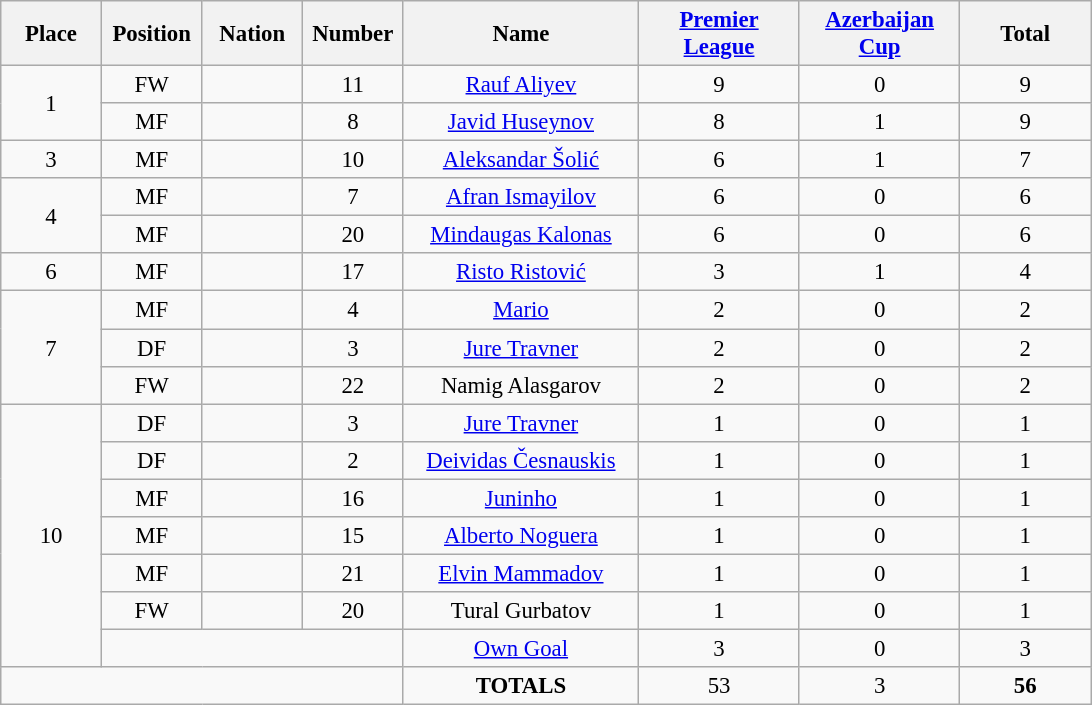<table class="wikitable" style="font-size: 95%; text-align: center;">
<tr>
<th width=60>Place</th>
<th width=60>Position</th>
<th width=60>Nation</th>
<th width=60>Number</th>
<th width=150>Name</th>
<th width=100><a href='#'>Premier League</a></th>
<th width=100><a href='#'>Azerbaijan Cup</a></th>
<th width=80>Total</th>
</tr>
<tr>
<td rowspan="2">1</td>
<td>FW</td>
<td></td>
<td>11</td>
<td><a href='#'>Rauf Aliyev</a></td>
<td>9</td>
<td>0</td>
<td>9</td>
</tr>
<tr>
<td>MF</td>
<td></td>
<td>8</td>
<td><a href='#'>Javid Huseynov</a></td>
<td>8</td>
<td>1</td>
<td>9</td>
</tr>
<tr>
<td>3</td>
<td>MF</td>
<td></td>
<td>10</td>
<td><a href='#'>Aleksandar Šolić</a></td>
<td>6</td>
<td>1</td>
<td>7</td>
</tr>
<tr>
<td rowspan="2">4</td>
<td>MF</td>
<td></td>
<td>7</td>
<td><a href='#'>Afran Ismayilov</a></td>
<td>6</td>
<td>0</td>
<td>6</td>
</tr>
<tr>
<td>MF</td>
<td></td>
<td>20</td>
<td><a href='#'>Mindaugas Kalonas</a></td>
<td>6</td>
<td>0</td>
<td>6</td>
</tr>
<tr>
<td>6</td>
<td>MF</td>
<td></td>
<td>17</td>
<td><a href='#'>Risto Ristović</a></td>
<td>3</td>
<td>1</td>
<td>4</td>
</tr>
<tr>
<td rowspan="3">7</td>
<td>MF</td>
<td></td>
<td>4</td>
<td><a href='#'>Mario</a></td>
<td>2</td>
<td>0</td>
<td>2</td>
</tr>
<tr>
<td>DF</td>
<td></td>
<td>3</td>
<td><a href='#'>Jure Travner</a></td>
<td>2</td>
<td>0</td>
<td>2</td>
</tr>
<tr>
<td>FW</td>
<td></td>
<td>22</td>
<td>Namig Alasgarov</td>
<td>2</td>
<td>0</td>
<td>2</td>
</tr>
<tr>
<td rowspan="7">10</td>
<td>DF</td>
<td></td>
<td>3</td>
<td><a href='#'>Jure Travner</a></td>
<td>1</td>
<td>0</td>
<td>1</td>
</tr>
<tr>
<td>DF</td>
<td></td>
<td>2</td>
<td><a href='#'>Deividas Česnauskis</a></td>
<td>1</td>
<td>0</td>
<td>1</td>
</tr>
<tr>
<td>MF</td>
<td></td>
<td>16</td>
<td><a href='#'>Juninho</a></td>
<td>1</td>
<td>0</td>
<td>1</td>
</tr>
<tr>
<td>MF</td>
<td></td>
<td>15</td>
<td><a href='#'>Alberto Noguera</a></td>
<td>1</td>
<td>0</td>
<td>1</td>
</tr>
<tr>
<td>MF</td>
<td></td>
<td>21</td>
<td><a href='#'>Elvin Mammadov</a></td>
<td>1</td>
<td>0</td>
<td>1</td>
</tr>
<tr>
<td>FW</td>
<td></td>
<td>20</td>
<td>Tural Gurbatov</td>
<td>1</td>
<td>0</td>
<td>1</td>
</tr>
<tr>
<td colspan="3"></td>
<td><a href='#'>Own Goal</a></td>
<td>3</td>
<td>0</td>
<td>3</td>
</tr>
<tr>
<td colspan="4"></td>
<td><strong>TOTALS</strong></td>
<td>53</td>
<td>3</td>
<td><strong>56</strong></td>
</tr>
</table>
